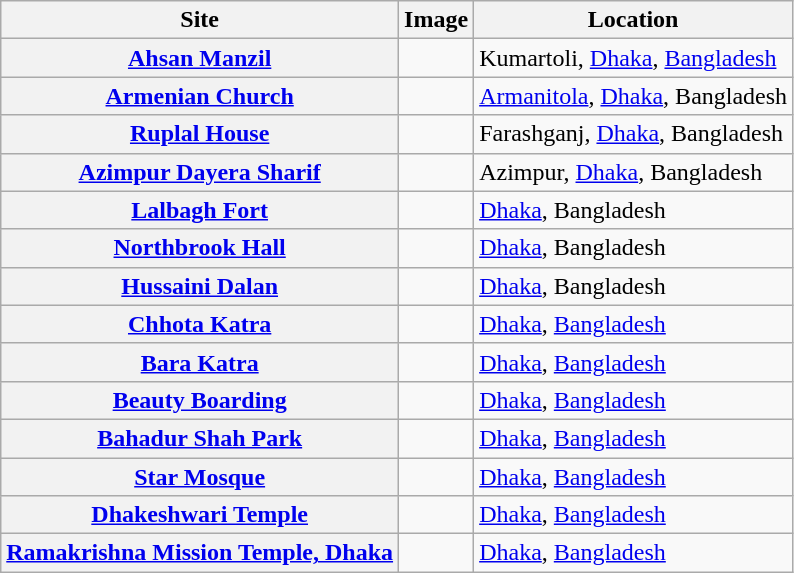<table class="wikitable">
<tr>
<th>Site</th>
<th>Image</th>
<th>Location</th>
</tr>
<tr>
<th><a href='#'>Ahsan Manzil</a></th>
<td></td>
<td>Kumartoli, <a href='#'>Dhaka</a>, <a href='#'>Bangladesh</a></td>
</tr>
<tr>
<th><a href='#'>Armenian Church</a></th>
<td></td>
<td><a href='#'>Armanitola</a>, <a href='#'>Dhaka</a>, Bangladesh</td>
</tr>
<tr>
<th><a href='#'>Ruplal House</a></th>
<td></td>
<td>Farashganj, <a href='#'>Dhaka</a>, Bangladesh</td>
</tr>
<tr>
<th><a href='#'>Azimpur Dayera Sharif</a></th>
<td></td>
<td>Azimpur, <a href='#'>Dhaka</a>, Bangladesh</td>
</tr>
<tr>
<th><a href='#'>Lalbagh Fort</a></th>
<td></td>
<td><a href='#'>Dhaka</a>, Bangladesh</td>
</tr>
<tr>
<th><a href='#'>Northbrook Hall</a></th>
<td></td>
<td><a href='#'>Dhaka</a>, Bangladesh</td>
</tr>
<tr>
<th><a href='#'>Hussaini Dalan</a></th>
<td></td>
<td><a href='#'>Dhaka</a>, Bangladesh</td>
</tr>
<tr>
<th><a href='#'>Chhota Katra</a></th>
<td></td>
<td><a href='#'>Dhaka</a>, <a href='#'>Bangladesh</a></td>
</tr>
<tr>
<th><a href='#'>Bara Katra</a></th>
<td></td>
<td><a href='#'>Dhaka</a>, <a href='#'>Bangladesh</a></td>
</tr>
<tr>
<th><a href='#'>Beauty Boarding</a></th>
<td></td>
<td><a href='#'>Dhaka</a>, <a href='#'>Bangladesh</a></td>
</tr>
<tr>
<th><a href='#'>Bahadur Shah Park</a></th>
<td></td>
<td><a href='#'>Dhaka</a>, <a href='#'>Bangladesh</a></td>
</tr>
<tr>
<th><a href='#'>Star Mosque</a></th>
<td></td>
<td><a href='#'>Dhaka</a>, <a href='#'>Bangladesh</a></td>
</tr>
<tr>
<th><a href='#'>Dhakeshwari Temple</a></th>
<td></td>
<td><a href='#'>Dhaka</a>, <a href='#'>Bangladesh</a></td>
</tr>
<tr>
<th><a href='#'>Ramakrishna Mission Temple, Dhaka</a></th>
<td></td>
<td><a href='#'>Dhaka</a>, <a href='#'>Bangladesh</a></td>
</tr>
</table>
